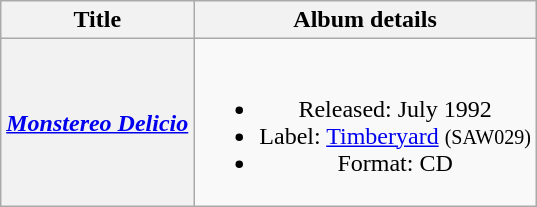<table class="wikitable plainrowheaders" style="text-align:center;">
<tr>
<th>Title</th>
<th>Album details</th>
</tr>
<tr>
<th scope="row"><em><a href='#'>Monstereo Delicio</a></em></th>
<td><br><ul><li>Released: July 1992</li><li>Label: <a href='#'>Timberyard</a> <small>(SAW029)</small></li><li>Format: CD</li></ul></td>
</tr>
</table>
